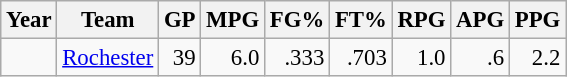<table class="wikitable sortable" style="font-size:95%; text-align:right;">
<tr>
<th>Year</th>
<th>Team</th>
<th>GP</th>
<th>MPG</th>
<th>FG%</th>
<th>FT%</th>
<th>RPG</th>
<th>APG</th>
<th>PPG</th>
</tr>
<tr>
<td style="text-align:left;"></td>
<td style="text-align:left;"><a href='#'>Rochester</a></td>
<td>39</td>
<td>6.0</td>
<td>.333</td>
<td>.703</td>
<td>1.0</td>
<td>.6</td>
<td>2.2</td>
</tr>
</table>
